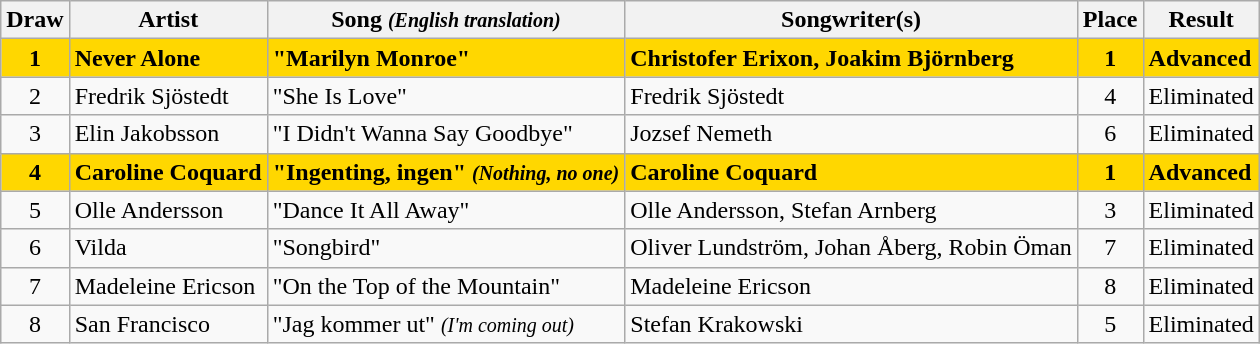<table class="wikitable">
<tr>
<th>Draw</th>
<th>Artist</th>
<th>Song <small><em>(English translation)</em></small></th>
<th>Songwriter(s)</th>
<th>Place</th>
<th>Result</th>
</tr>
<tr style="font-weight:bold;background:gold;">
<td align="center"><strong>1</strong></td>
<td><strong>Never Alone</strong></td>
<td><strong>"Marilyn Monroe"</strong></td>
<td><strong>Christofer Erixon, Joakim Björnberg</strong></td>
<td align="center"><strong>1</strong></td>
<td>Advanced</td>
</tr>
<tr>
<td align="center">2</td>
<td>Fredrik Sjöstedt</td>
<td>"She Is Love"</td>
<td>Fredrik Sjöstedt</td>
<td align="center">4</td>
<td>Eliminated</td>
</tr>
<tr>
<td align="center">3</td>
<td>Elin Jakobsson</td>
<td>"I Didn't Wanna Say Goodbye"</td>
<td>Jozsef Nemeth</td>
<td align="center">6</td>
<td>Eliminated</td>
</tr>
<tr style="font-weight:bold;background:gold;">
<td align="center"><strong>4</strong></td>
<td><strong>Caroline Coquard</strong></td>
<td><strong>"Ingenting, ingen" <small><em>(Nothing, no one)</em></small></strong></td>
<td><strong>Caroline Coquard</strong></td>
<td align="center"><strong>1</strong></td>
<td>Advanced</td>
</tr>
<tr>
<td align="center">5</td>
<td>Olle Andersson</td>
<td>"Dance It All Away"</td>
<td>Olle Andersson, Stefan Arnberg</td>
<td align="center">3</td>
<td>Eliminated</td>
</tr>
<tr>
<td align="center">6</td>
<td>Vilda</td>
<td>"Songbird"</td>
<td>Oliver Lundström, Johan Åberg, Robin Öman</td>
<td align="center">7</td>
<td>Eliminated</td>
</tr>
<tr>
<td align="center">7</td>
<td>Madeleine Ericson</td>
<td>"On the Top of the Mountain"</td>
<td>Madeleine Ericson</td>
<td align="center">8</td>
<td>Eliminated</td>
</tr>
<tr>
<td align="center">8</td>
<td>San Francisco</td>
<td>"Jag kommer ut" <small><em>(I'm coming out)</em></small></td>
<td>Stefan Krakowski</td>
<td align="center">5</td>
<td>Eliminated</td>
</tr>
</table>
